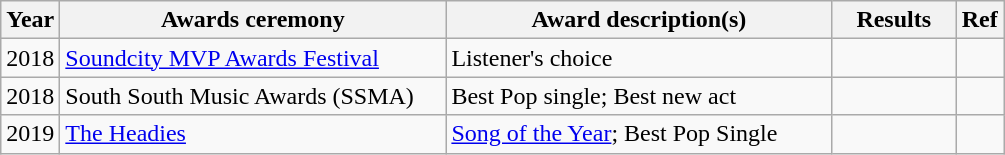<table class="wikitable">
<tr>
<th>Year</th>
<th style="width:250px;">Awards ceremony</th>
<th style="width:250px;">Award description(s)</th>
<th style="width:75px;">Results</th>
<th style="width:25px;">Ref</th>
</tr>
<tr>
<td>2018</td>
<td><a href='#'>Soundcity MVP Awards Festival</a></td>
<td>Listener's choice</td>
<td></td>
<td></td>
</tr>
<tr>
<td>2018</td>
<td>South South Music Awards (SSMA)</td>
<td>Best Pop single; Best new act</td>
<td></td>
<td></td>
</tr>
<tr>
<td>2019</td>
<td><a href='#'>The Headies</a></td>
<td><a href='#'>Song of the Year</a>; Best Pop Single</td>
<td></td>
<td></td>
</tr>
</table>
